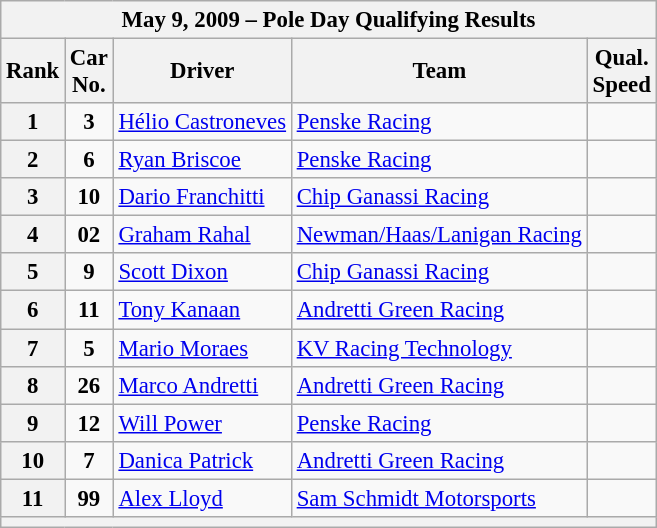<table class="wikitable" style="font-size:95%;">
<tr>
<th colspan=9>May 9, 2009 – Pole Day Qualifying Results</th>
</tr>
<tr>
<th>Rank</th>
<th>Car<br>No.</th>
<th>Driver</th>
<th>Team</th>
<th>Qual.<br>Speed</th>
</tr>
<tr>
<th>1</th>
<td align="center"><strong>3</strong></td>
<td> <a href='#'>Hélio Castroneves</a></td>
<td><a href='#'>Penske Racing</a></td>
<td align=center></td>
</tr>
<tr>
<th>2</th>
<td align=center><strong>6</strong></td>
<td> <a href='#'>Ryan Briscoe</a></td>
<td><a href='#'>Penske Racing</a></td>
<td align=center></td>
</tr>
<tr>
<th>3</th>
<td align=center><strong>10</strong></td>
<td> <a href='#'>Dario Franchitti</a></td>
<td><a href='#'>Chip Ganassi Racing</a></td>
<td align=center></td>
</tr>
<tr>
<th>4</th>
<td align=center><strong>02</strong></td>
<td> <a href='#'>Graham Rahal</a></td>
<td><a href='#'>Newman/Haas/Lanigan Racing</a></td>
<td align=center></td>
</tr>
<tr>
<th>5</th>
<td align=center><strong>9</strong></td>
<td> <a href='#'>Scott Dixon</a></td>
<td><a href='#'>Chip Ganassi Racing</a></td>
<td align=center></td>
</tr>
<tr>
<th>6</th>
<td align=center><strong>11</strong></td>
<td> <a href='#'>Tony Kanaan</a></td>
<td><a href='#'>Andretti Green Racing</a></td>
<td align=center></td>
</tr>
<tr>
<th>7</th>
<td align=center><strong>5</strong></td>
<td> <a href='#'>Mario Moraes</a></td>
<td><a href='#'>KV Racing Technology</a></td>
<td align=center></td>
</tr>
<tr>
<th>8</th>
<td align=center><strong>26</strong></td>
<td> <a href='#'>Marco Andretti</a></td>
<td><a href='#'>Andretti Green Racing</a></td>
<td align=center></td>
</tr>
<tr>
<th>9</th>
<td align=center><strong>12</strong></td>
<td> <a href='#'>Will Power</a></td>
<td><a href='#'>Penske Racing</a></td>
<td align=center></td>
</tr>
<tr>
<th>10</th>
<td align=center><strong>7</strong></td>
<td> <a href='#'>Danica Patrick</a></td>
<td><a href='#'>Andretti Green Racing</a></td>
<td align=center></td>
</tr>
<tr>
<th>11</th>
<td align=center><strong>99</strong></td>
<td> <a href='#'>Alex Lloyd</a></td>
<td><a href='#'>Sam Schmidt Motorsports</a></td>
<td align=center></td>
</tr>
<tr>
<th colspan=5></th>
</tr>
</table>
